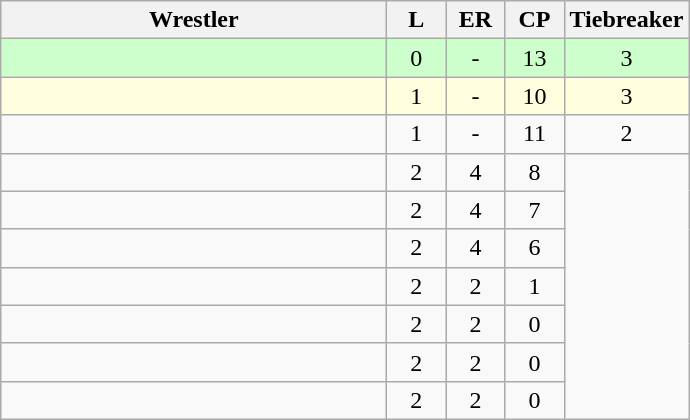<table class="wikitable" style="text-align: center;" |>
<tr>
<th width="250">Wrestler</th>
<th width="32">L</th>
<th width="32">ER</th>
<th width="32">CP</th>
<th width="60">Tiebreaker</th>
</tr>
<tr bgcolor="ccffcc">
<td style="text-align:left;"></td>
<td>0</td>
<td>-</td>
<td>13</td>
<td>3</td>
</tr>
<tr bgcolor="lightyellow">
<td style="text-align:left;"></td>
<td>1</td>
<td>-</td>
<td>10</td>
<td>3</td>
</tr>
<tr>
<td style="text-align:left;"></td>
<td>1</td>
<td>-</td>
<td>11</td>
<td>2</td>
</tr>
<tr>
<td style="text-align:left;"></td>
<td>2</td>
<td>4</td>
<td>8</td>
</tr>
<tr>
<td style="text-align:left;"></td>
<td>2</td>
<td>4</td>
<td>7</td>
</tr>
<tr>
<td style="text-align:left;"></td>
<td>2</td>
<td>4</td>
<td>6</td>
</tr>
<tr>
<td style="text-align:left;"></td>
<td>2</td>
<td>2</td>
<td>1</td>
</tr>
<tr>
<td style="text-align:left;"></td>
<td>2</td>
<td>2</td>
<td>0</td>
</tr>
<tr>
<td style="text-align:left;"></td>
<td>2</td>
<td>2</td>
<td>0</td>
</tr>
<tr>
<td style="text-align:left;"></td>
<td>2</td>
<td>2</td>
<td>0</td>
</tr>
</table>
